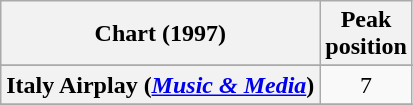<table class="wikitable sortable plainrowheaders">
<tr>
<th>Chart (1997)</th>
<th>Peak<br>position</th>
</tr>
<tr>
</tr>
<tr>
<th scope="row">Italy Airplay (<em><a href='#'>Music & Media</a></em>)</th>
<td align="center">7</td>
</tr>
<tr>
</tr>
</table>
